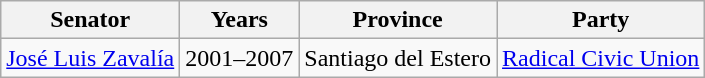<table class=wikitable>
<tr>
<th>Senator</th>
<th>Years</th>
<th>Province</th>
<th>Party</th>
</tr>
<tr>
<td><a href='#'>José Luis Zavalía</a></td>
<td>2001–2007</td>
<td>Santiago del Estero</td>
<td><a href='#'>Radical Civic Union</a></td>
</tr>
</table>
